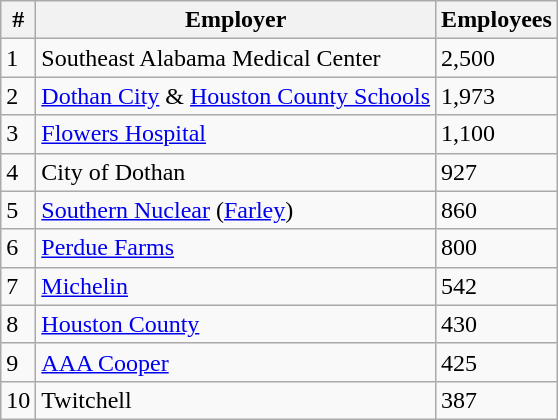<table class="wikitable sortable">
<tr>
<th>#</th>
<th>Employer</th>
<th>Employees</th>
</tr>
<tr>
<td>1</td>
<td>Southeast Alabama Medical Center</td>
<td>2,500</td>
</tr>
<tr>
<td>2</td>
<td><a href='#'>Dothan City</a> & <a href='#'>Houston County Schools</a></td>
<td>1,973</td>
</tr>
<tr>
<td>3</td>
<td><a href='#'>Flowers Hospital</a></td>
<td>1,100</td>
</tr>
<tr>
<td>4</td>
<td>City of Dothan</td>
<td>927</td>
</tr>
<tr>
<td>5</td>
<td><a href='#'>Southern Nuclear</a> (<a href='#'>Farley</a>)</td>
<td>860</td>
</tr>
<tr>
<td>6</td>
<td><a href='#'>Perdue Farms</a></td>
<td>800</td>
</tr>
<tr>
<td>7</td>
<td><a href='#'>Michelin</a></td>
<td>542</td>
</tr>
<tr>
<td>8</td>
<td><a href='#'>Houston County</a></td>
<td>430</td>
</tr>
<tr>
<td>9</td>
<td><a href='#'>AAA Cooper</a></td>
<td>425</td>
</tr>
<tr>
<td>10</td>
<td>Twitchell</td>
<td>387</td>
</tr>
</table>
